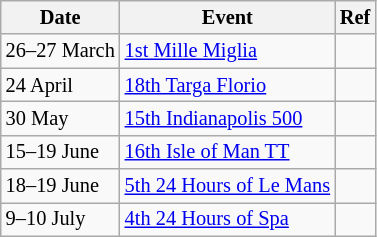<table class="wikitable" style="font-size: 85%">
<tr>
<th>Date</th>
<th>Event</th>
<th>Ref</th>
</tr>
<tr>
<td>26–27 March</td>
<td><a href='#'>1st Mille Miglia</a></td>
<td></td>
</tr>
<tr>
<td>24 April</td>
<td><a href='#'>18th Targa Florio</a></td>
<td></td>
</tr>
<tr>
<td>30 May</td>
<td><a href='#'>15th Indianapolis 500</a></td>
<td></td>
</tr>
<tr>
<td>15–19 June</td>
<td><a href='#'>16th Isle of Man TT</a></td>
<td></td>
</tr>
<tr>
<td>18–19 June</td>
<td><a href='#'>5th 24 Hours of Le Mans</a></td>
<td></td>
</tr>
<tr>
<td>9–10 July</td>
<td><a href='#'>4th 24 Hours of Spa</a></td>
<td></td>
</tr>
</table>
